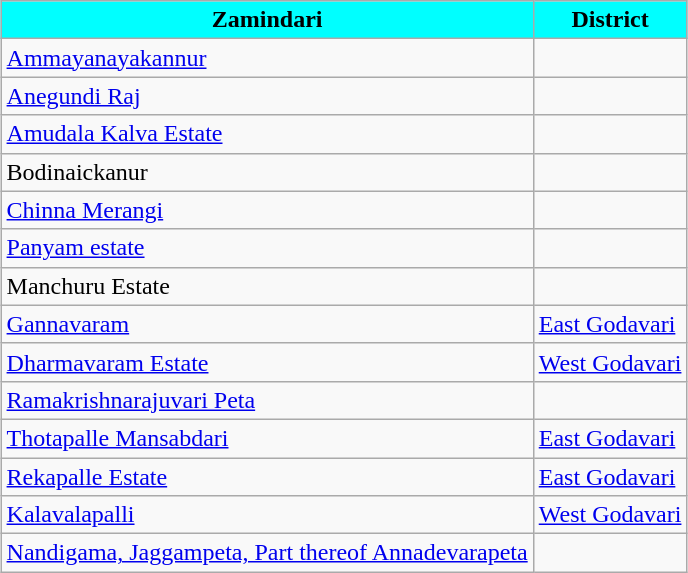<table class="wikitable sortable" style="margin:1em auto;">
<tr>
<th style="background-color:aqua">Zamindari</th>
<th style="background-color:aqua">District</th>
</tr>
<tr>
<td><a href='#'>Ammayanayakannur</a></td>
<td></td>
</tr>
<tr>
<td><a href='#'>Anegundi Raj</a></td>
<td></td>
</tr>
<tr>
<td><a href='#'>Amudala Kalva Estate</a></td>
<td></td>
</tr>
<tr>
<td>Bodinaickanur</td>
<td></td>
</tr>
<tr>
<td><a href='#'>Chinna Merangi</a></td>
<td></td>
</tr>
<tr>
<td><a href='#'>Panyam estate</a></td>
<td></td>
</tr>
<tr>
<td>Manchuru Estate</td>
<td></td>
</tr>
<tr>
<td><a href='#'>Gannavaram</a></td>
<td><a href='#'>East Godavari</a></td>
</tr>
<tr>
<td><a href='#'>Dharmavaram Estate</a></td>
<td><a href='#'>West Godavari</a></td>
</tr>
<tr>
<td><a href='#'>Ramakrishnarajuvari Peta</a></td>
<td></td>
</tr>
<tr>
<td><a href='#'>Thotapalle Mansabdari</a></td>
<td><a href='#'>East Godavari</a></td>
</tr>
<tr>
<td><a href='#'>Rekapalle Estate</a></td>
<td><a href='#'>East Godavari</a></td>
</tr>
<tr>
<td><a href='#'>Kalavalapalli</a></td>
<td><a href='#'>West Godavari</a></td>
</tr>
<tr>
<td><a href='#'>Nandigama, Jaggampeta, Part thereof Annadevarapeta</a></td>
</tr>
</table>
